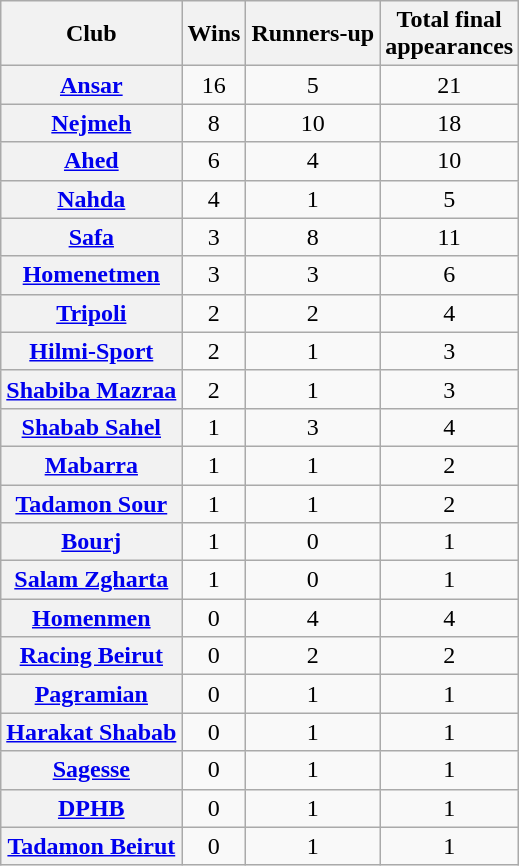<table class="wikitable sortable plainrowheaders" style="text-align:center">
<tr>
<th scope="col">Club</th>
<th scope="col">Wins</th>
<th scope="col">Runners-up</th>
<th scope="col">Total final<br>appearances</th>
</tr>
<tr>
<th scope="row"><a href='#'>Ansar</a></th>
<td>16</td>
<td>5</td>
<td>21</td>
</tr>
<tr>
<th scope="row"><a href='#'>Nejmeh</a></th>
<td>8</td>
<td>10</td>
<td>18</td>
</tr>
<tr>
<th scope="row"><a href='#'>Ahed</a></th>
<td>6</td>
<td>4</td>
<td>10</td>
</tr>
<tr>
<th scope="row"><a href='#'>Nahda</a></th>
<td>4</td>
<td>1</td>
<td>5</td>
</tr>
<tr>
<th scope="row"><a href='#'>Safa</a></th>
<td>3</td>
<td>8</td>
<td>11</td>
</tr>
<tr>
<th scope="row"><a href='#'>Homenetmen</a></th>
<td>3</td>
<td>3</td>
<td>6</td>
</tr>
<tr>
<th scope="row"><a href='#'>Tripoli</a></th>
<td>2</td>
<td>2</td>
<td>4</td>
</tr>
<tr>
<th scope="row"><a href='#'>Hilmi-Sport</a></th>
<td>2</td>
<td>1</td>
<td>3</td>
</tr>
<tr>
<th scope="row"><a href='#'>Shabiba Mazraa</a></th>
<td>2</td>
<td>1</td>
<td>3</td>
</tr>
<tr>
<th scope="row"><a href='#'>Shabab Sahel</a></th>
<td>1</td>
<td>3</td>
<td>4</td>
</tr>
<tr>
<th scope="row"><a href='#'>Mabarra</a></th>
<td>1</td>
<td>1</td>
<td>2</td>
</tr>
<tr>
<th scope="row"><a href='#'>Tadamon Sour</a></th>
<td>1</td>
<td>1</td>
<td>2</td>
</tr>
<tr>
<th scope="row"><a href='#'>Bourj</a></th>
<td>1</td>
<td>0</td>
<td>1</td>
</tr>
<tr>
<th scope="row"><a href='#'>Salam Zgharta</a></th>
<td>1</td>
<td>0</td>
<td>1</td>
</tr>
<tr>
<th scope="row"><a href='#'>Homenmen</a></th>
<td>0</td>
<td>4</td>
<td>4</td>
</tr>
<tr>
<th scope="row"><a href='#'>Racing Beirut</a></th>
<td>0</td>
<td>2</td>
<td>2</td>
</tr>
<tr>
<th scope="row"><a href='#'>Pagramian</a></th>
<td>0</td>
<td>1</td>
<td>1</td>
</tr>
<tr>
<th scope="row"><a href='#'>Harakat Shabab</a></th>
<td>0</td>
<td>1</td>
<td>1</td>
</tr>
<tr>
<th scope="row"><a href='#'>Sagesse</a></th>
<td>0</td>
<td>1</td>
<td>1</td>
</tr>
<tr>
<th scope="row"><a href='#'>DPHB</a></th>
<td>0</td>
<td>1</td>
<td>1</td>
</tr>
<tr>
<th scope="row"><a href='#'>Tadamon Beirut</a></th>
<td>0</td>
<td>1</td>
<td>1</td>
</tr>
</table>
